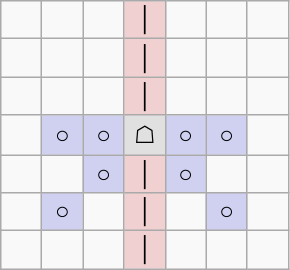<table border="1" class="wikitable">
<tr align=center>
<td width="20"> </td>
<td width="20"> </td>
<td width="20"> </td>
<td width="20" style="background:#f0d0d0;">│</td>
<td width="20"> </td>
<td width="20"> </td>
<td width="20"> </td>
</tr>
<tr align=center>
<td> </td>
<td> </td>
<td> </td>
<td style="background:#f0d0d0;">│</td>
<td> </td>
<td> </td>
<td> </td>
</tr>
<tr align=center>
<td> </td>
<td> </td>
<td> </td>
<td style="background:#f0d0d0;">│</td>
<td> </td>
<td> </td>
<td> </td>
</tr>
<tr align=center>
<td> </td>
<td style="background:#d0d0f0;">○</td>
<td style="background:#d0d0f0;">○</td>
<td style="background:#e0e0e0;">☖</td>
<td style="background:#d0d0f0;">○</td>
<td style="background:#d0d0f0;">○</td>
<td> </td>
</tr>
<tr align=center>
<td> </td>
<td> </td>
<td style="background:#d0d0f0;">○</td>
<td style="background:#f0d0d0;">│</td>
<td style="background:#d0d0f0;">○</td>
<td> </td>
<td> </td>
</tr>
<tr align=center>
<td> </td>
<td style="background:#d0d0f0;">○</td>
<td> </td>
<td style="background:#f0d0d0;">│</td>
<td> </td>
<td style="background:#d0d0f0;">○</td>
<td> </td>
</tr>
<tr align=center>
<td> </td>
<td> </td>
<td> </td>
<td style="background:#f0d0d0;">│</td>
<td> </td>
<td> </td>
<td> </td>
</tr>
</table>
